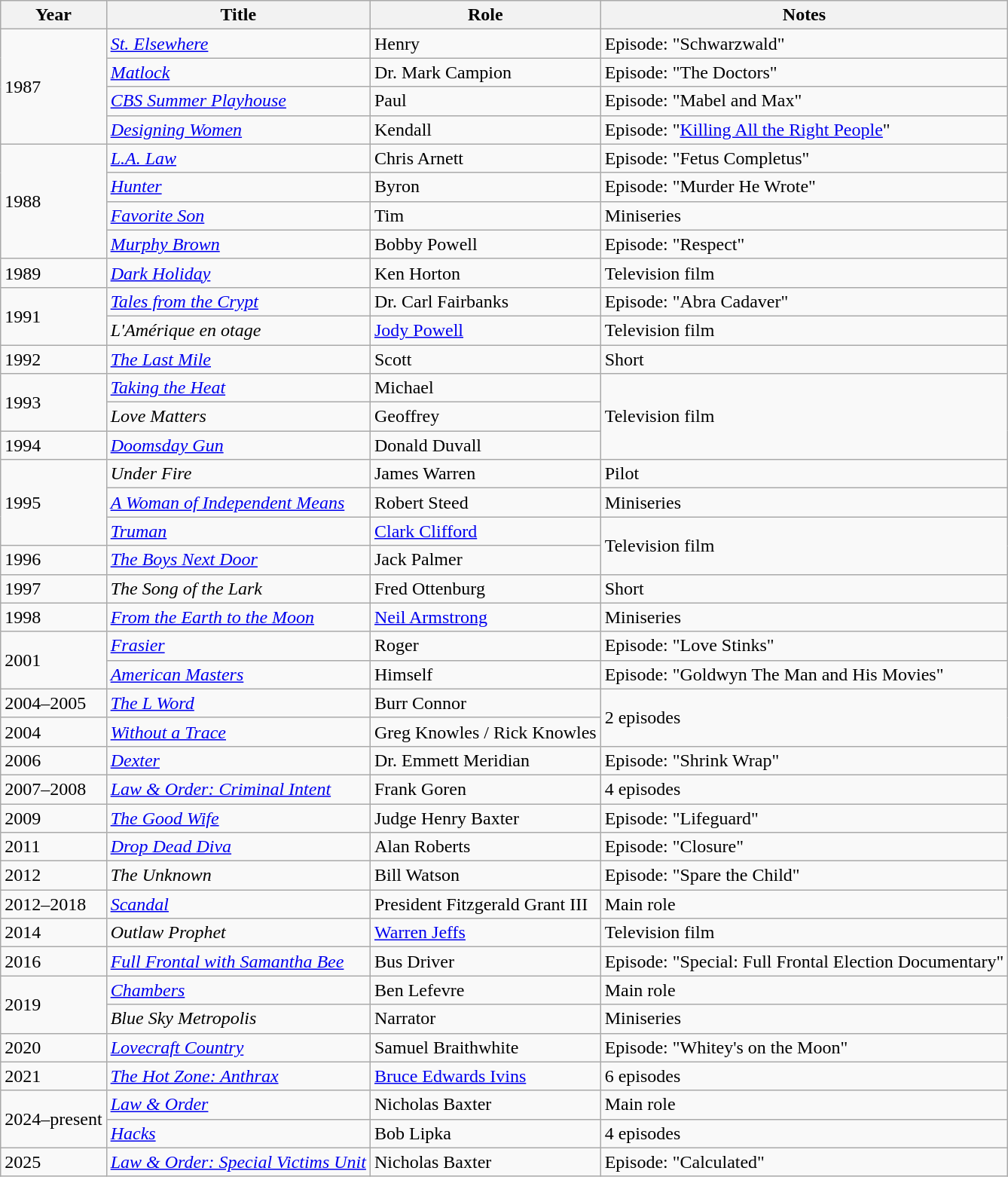<table class="wikitable sortable">
<tr>
<th>Year</th>
<th>Title</th>
<th>Role</th>
<th>Notes</th>
</tr>
<tr>
<td rowspan=4>1987</td>
<td><em><a href='#'>St. Elsewhere</a></em></td>
<td>Henry</td>
<td>Episode: "Schwarzwald"</td>
</tr>
<tr>
<td><em><a href='#'>Matlock</a></em></td>
<td>Dr. Mark Campion</td>
<td>Episode: "The Doctors"</td>
</tr>
<tr>
<td><em><a href='#'>CBS Summer Playhouse</a></em></td>
<td>Paul</td>
<td>Episode: "Mabel and Max"</td>
</tr>
<tr>
<td><em><a href='#'>Designing Women</a></em></td>
<td>Kendall</td>
<td>Episode: "<a href='#'>Killing All the Right People</a>"</td>
</tr>
<tr>
<td rowspan=4>1988</td>
<td><em><a href='#'>L.A. Law</a></em></td>
<td>Chris Arnett</td>
<td>Episode: "Fetus Completus"</td>
</tr>
<tr>
<td><em><a href='#'>Hunter</a></em></td>
<td>Byron</td>
<td>Episode: "Murder He Wrote"</td>
</tr>
<tr>
<td><em><a href='#'>Favorite Son</a></em></td>
<td>Tim</td>
<td>Miniseries</td>
</tr>
<tr>
<td><em><a href='#'>Murphy Brown</a></em></td>
<td>Bobby Powell</td>
<td>Episode: "Respect"</td>
</tr>
<tr>
<td>1989</td>
<td><em><a href='#'>Dark Holiday</a></em></td>
<td>Ken Horton</td>
<td>Television film</td>
</tr>
<tr>
<td rowspan=2>1991</td>
<td><em><a href='#'>Tales from the Crypt</a></em></td>
<td>Dr. Carl Fairbanks</td>
<td>Episode: "Abra Cadaver"</td>
</tr>
<tr>
<td><em>L'Amérique en otage</em></td>
<td><a href='#'>Jody Powell</a></td>
<td>Television film</td>
</tr>
<tr>
<td>1992</td>
<td><em><a href='#'>The Last Mile</a></em></td>
<td>Scott</td>
<td>Short</td>
</tr>
<tr>
<td rowspan=2>1993</td>
<td><em><a href='#'>Taking the Heat</a></em></td>
<td>Michael</td>
<td rowspan=3>Television film</td>
</tr>
<tr>
<td><em>Love Matters</em></td>
<td>Geoffrey</td>
</tr>
<tr>
<td>1994</td>
<td><em><a href='#'>Doomsday Gun</a></em></td>
<td>Donald Duvall</td>
</tr>
<tr>
<td rowspan=3>1995</td>
<td><em>Under Fire</em></td>
<td>James Warren</td>
<td>Pilot</td>
</tr>
<tr>
<td><em><a href='#'>A Woman of Independent Means</a></em></td>
<td>Robert Steed</td>
<td>Miniseries</td>
</tr>
<tr>
<td><em><a href='#'>Truman</a></em></td>
<td><a href='#'>Clark Clifford</a></td>
<td rowspan=2>Television film</td>
</tr>
<tr>
<td>1996</td>
<td><em><a href='#'>The Boys Next Door</a></em></td>
<td>Jack Palmer</td>
</tr>
<tr>
<td>1997</td>
<td><em>The Song of the Lark</em></td>
<td>Fred Ottenburg</td>
<td>Short</td>
</tr>
<tr>
<td>1998</td>
<td><em><a href='#'>From the Earth to the Moon</a></em></td>
<td><a href='#'>Neil Armstrong</a></td>
<td>Miniseries</td>
</tr>
<tr>
<td rowspan=2>2001</td>
<td><em><a href='#'>Frasier</a></em></td>
<td>Roger</td>
<td>Episode: "Love Stinks"</td>
</tr>
<tr>
<td><em><a href='#'>American Masters</a></em></td>
<td>Himself</td>
<td>Episode: "Goldwyn The Man and His Movies"</td>
</tr>
<tr>
<td>2004–2005</td>
<td><em><a href='#'>The L Word</a></em></td>
<td>Burr Connor</td>
<td rowspan=2>2 episodes</td>
</tr>
<tr>
<td>2004</td>
<td><em><a href='#'>Without a Trace</a></em></td>
<td>Greg Knowles / Rick Knowles</td>
</tr>
<tr>
<td>2006</td>
<td><em><a href='#'>Dexter</a></em></td>
<td>Dr. Emmett Meridian</td>
<td>Episode: "Shrink Wrap"</td>
</tr>
<tr>
<td>2007–2008</td>
<td><em><a href='#'>Law & Order: Criminal Intent</a></em></td>
<td>Frank Goren</td>
<td>4 episodes</td>
</tr>
<tr>
<td>2009</td>
<td><em><a href='#'>The Good Wife</a></em></td>
<td>Judge Henry Baxter</td>
<td>Episode: "Lifeguard"</td>
</tr>
<tr>
<td>2011</td>
<td><em><a href='#'>Drop Dead Diva</a></em></td>
<td>Alan Roberts</td>
<td>Episode: "Closure"</td>
</tr>
<tr>
<td>2012</td>
<td><em>The Unknown</em></td>
<td>Bill Watson</td>
<td>Episode: "Spare the Child"</td>
</tr>
<tr>
<td>2012–2018</td>
<td><em><a href='#'>Scandal</a></em></td>
<td>President Fitzgerald Grant III</td>
<td>Main role</td>
</tr>
<tr>
<td>2014</td>
<td><em>Outlaw Prophet</em></td>
<td><a href='#'>Warren Jeffs</a></td>
<td>Television film</td>
</tr>
<tr>
<td>2016</td>
<td><em><a href='#'>Full Frontal with Samantha Bee</a></em></td>
<td>Bus Driver</td>
<td>Episode: "Special: Full Frontal Election Documentary"</td>
</tr>
<tr>
<td rowspan=2>2019</td>
<td><em><a href='#'>Chambers</a></em></td>
<td>Ben Lefevre</td>
<td>Main role</td>
</tr>
<tr>
<td><em>Blue Sky Metropolis</em></td>
<td>Narrator</td>
<td>Miniseries</td>
</tr>
<tr>
<td>2020</td>
<td><em><a href='#'>Lovecraft Country</a></em></td>
<td>Samuel Braithwhite</td>
<td>Episode: "Whitey's on the Moon"</td>
</tr>
<tr>
<td>2021</td>
<td><em><a href='#'>The Hot Zone: Anthrax</a></em></td>
<td><a href='#'>Bruce Edwards Ivins</a></td>
<td>6 episodes</td>
</tr>
<tr>
<td rowspan=2>2024–present</td>
<td><em><a href='#'>Law & Order</a></em></td>
<td>Nicholas Baxter</td>
<td>Main role</td>
</tr>
<tr>
<td><em><a href='#'>Hacks</a></em></td>
<td>Bob Lipka</td>
<td>4 episodes</td>
</tr>
<tr>
<td>2025</td>
<td><em><a href='#'>Law & Order: Special Victims Unit</a></em></td>
<td>Nicholas Baxter</td>
<td>Episode: "Calculated"</td>
</tr>
</table>
